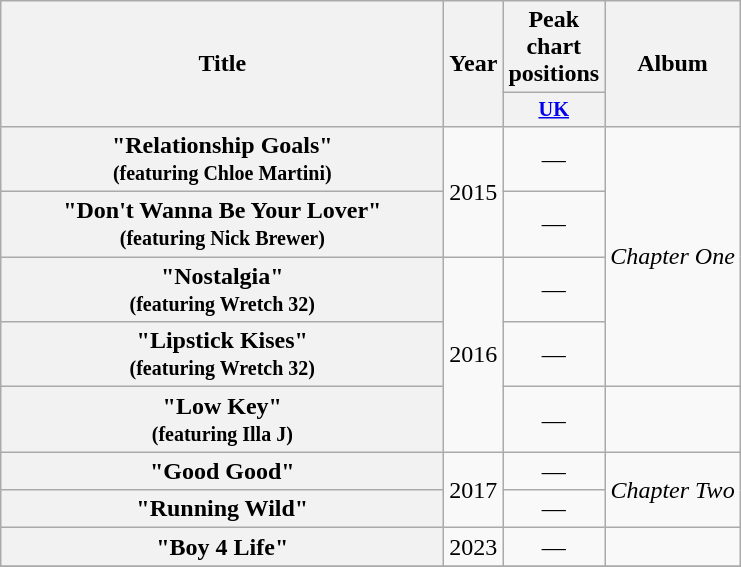<table class="wikitable plainrowheaders" style="text-align:center;">
<tr>
<th scope="col" rowspan=2 style="width:18em;">Title</th>
<th scope="col" rowspan=2>Year</th>
<th scope="col">Peak chart positions</th>
<th scope="col" rowspan=2>Album</th>
</tr>
<tr>
<th scope="col" style="width:3em;font-size:85%;"><a href='#'>UK</a></th>
</tr>
<tr>
<th scope="row">"Relationship Goals"<br><small>(featuring Chloe Martini)</small></th>
<td rowspan="2">2015</td>
<td>—</td>
<td rowspan=4><em>Chapter One</em></td>
</tr>
<tr>
<th scope="row">"Don't Wanna Be Your Lover"<br><small>(featuring Nick Brewer)</small></th>
<td>—</td>
</tr>
<tr>
<th scope="row">"Nostalgia"<br><small>(featuring Wretch 32)</small></th>
<td rowspan="3">2016</td>
<td>—</td>
</tr>
<tr>
<th scope="row">"Lipstick Kises"<br><small>(featuring Wretch 32)</small></th>
<td>—</td>
</tr>
<tr>
<th scope="row">"Low Key"<br><small>(featuring  Illa J)</small></th>
<td>—</td>
<td></td>
</tr>
<tr>
<th scope="row">"Good Good"</th>
<td rowspan=2>2017</td>
<td>—</td>
<td rowspan=2><em>Chapter Two</em></td>
</tr>
<tr>
<th scope="row">"Running Wild"</th>
<td>—</td>
</tr>
<tr>
<th scope="row">"Boy 4 Life"</th>
<td>2023</td>
<td>—</td>
<td></td>
</tr>
<tr>
</tr>
</table>
